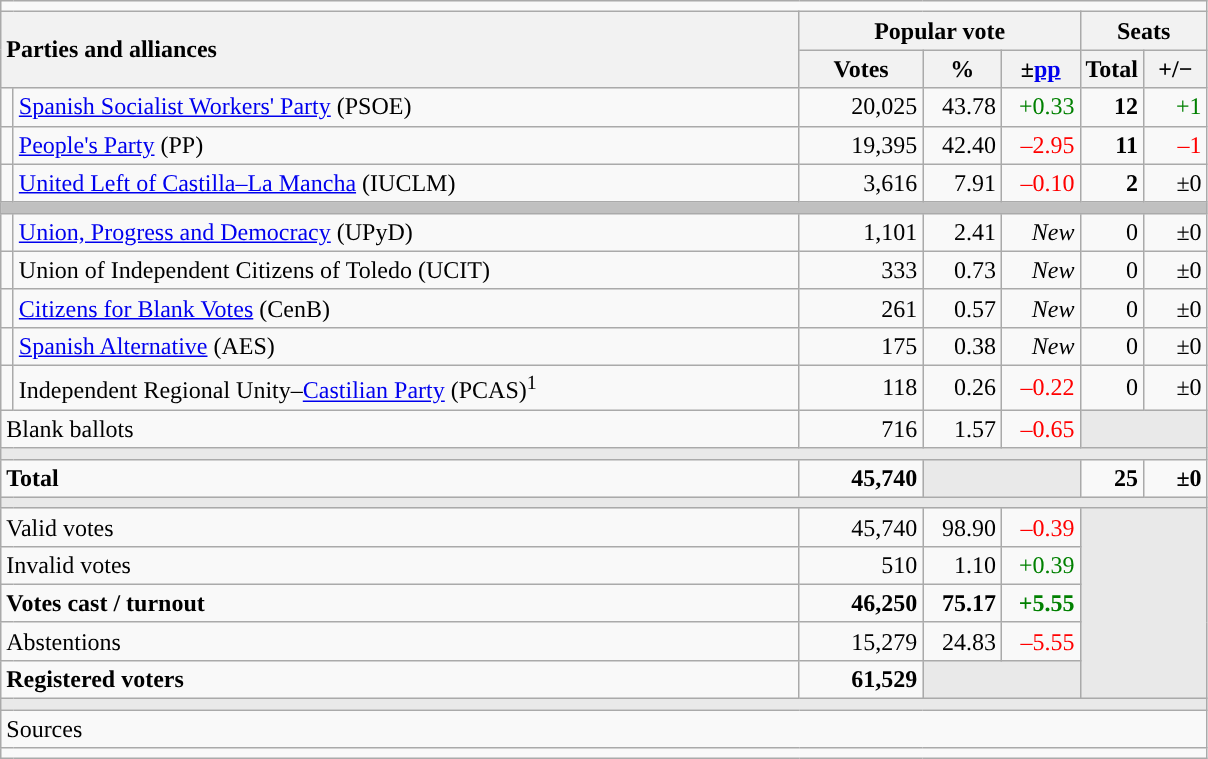<table class="wikitable" style="text-align:right;">
<tr>
<td colspan="7"></td>
</tr>
<tr>
<th style="text-align:left;" rowspan="2" colspan="2" width="525">Parties and alliances</th>
<th colspan="3">Popular vote</th>
<th colspan="2">Seats</th>
</tr>
<tr>
<th width="75">Votes</th>
<th width="45">%</th>
<th width="45">±<a href='#'>pp</a></th>
<th width="35">Total</th>
<th width="35">+/−</th>
</tr>
<tr>
<td width="1" style="color:inherit;background:"></td>
<td align="left"><a href='#'>Spanish Socialist Workers' Party</a> (PSOE)</td>
<td>20,025</td>
<td>43.78</td>
<td style="color:green;">+0.33</td>
<td><strong>12</strong></td>
<td style="color:green;">+1</td>
</tr>
<tr>
<td style="color:inherit;background:"></td>
<td align="left"><a href='#'>People's Party</a> (PP)</td>
<td>19,395</td>
<td>42.40</td>
<td style="color:red;">–2.95</td>
<td><strong>11</strong></td>
<td style="color:red;">–1</td>
</tr>
<tr>
<td style="color:inherit;background:"></td>
<td align="left"><a href='#'>United Left of Castilla–La Mancha</a> (IUCLM)</td>
<td>3,616</td>
<td>7.91</td>
<td style="color:red;">–0.10</td>
<td><strong>2</strong></td>
<td>±0</td>
</tr>
<tr>
<td colspan="7" bgcolor="#C0C0C0"></td>
</tr>
<tr>
<td style="color:inherit;background:"></td>
<td align="left"><a href='#'>Union, Progress and Democracy</a> (UPyD)</td>
<td>1,101</td>
<td>2.41</td>
<td><em>New</em></td>
<td>0</td>
<td>±0</td>
</tr>
<tr>
<td style="color:inherit;background:"></td>
<td align="left">Union of Independent Citizens of Toledo (UCIT)</td>
<td>333</td>
<td>0.73</td>
<td><em>New</em></td>
<td>0</td>
<td>±0</td>
</tr>
<tr>
<td style="color:inherit;background:"></td>
<td align="left"><a href='#'>Citizens for Blank Votes</a> (CenB)</td>
<td>261</td>
<td>0.57</td>
<td><em>New</em></td>
<td>0</td>
<td>±0</td>
</tr>
<tr>
<td style="color:inherit;background:"></td>
<td align="left"><a href='#'>Spanish Alternative</a> (AES)</td>
<td>175</td>
<td>0.38</td>
<td><em>New</em></td>
<td>0</td>
<td>±0</td>
</tr>
<tr>
<td style="color:inherit;background:"></td>
<td align="left">Independent Regional Unity–<a href='#'>Castilian Party</a> (PCAS)<sup>1</sup></td>
<td>118</td>
<td>0.26</td>
<td style="color:red;">–0.22</td>
<td>0</td>
<td>±0</td>
</tr>
<tr>
<td align="left" colspan="2">Blank ballots</td>
<td>716</td>
<td>1.57</td>
<td style="color:red;">–0.65</td>
<td bgcolor="#E9E9E9" colspan="2"></td>
</tr>
<tr>
<td colspan="7" bgcolor="#E9E9E9"></td>
</tr>
<tr style="font-weight:bold;">
<td align="left" colspan="2">Total</td>
<td>45,740</td>
<td bgcolor="#E9E9E9" colspan="2"></td>
<td>25</td>
<td>±0</td>
</tr>
<tr>
<td colspan="7" bgcolor="#E9E9E9"></td>
</tr>
<tr>
<td align="left" colspan="2">Valid votes</td>
<td>45,740</td>
<td>98.90</td>
<td style="color:red;">–0.39</td>
<td bgcolor="#E9E9E9" colspan="2" rowspan="5"></td>
</tr>
<tr>
<td align="left" colspan="2">Invalid votes</td>
<td>510</td>
<td>1.10</td>
<td style="color:green;">+0.39</td>
</tr>
<tr style="font-weight:bold;">
<td align="left" colspan="2">Votes cast / turnout</td>
<td>46,250</td>
<td>75.17</td>
<td style="color:green;">+5.55</td>
</tr>
<tr>
<td align="left" colspan="2">Abstentions</td>
<td>15,279</td>
<td>24.83</td>
<td style="color:red;">–5.55</td>
</tr>
<tr style="font-weight:bold;">
<td align="left" colspan="2">Registered voters</td>
<td>61,529</td>
<td bgcolor="#E9E9E9" colspan="2"></td>
</tr>
<tr>
<td colspan="7" bgcolor="#E9E9E9"></td>
</tr>
<tr>
<td align="left" colspan="7">Sources</td>
</tr>
<tr>
<td colspan="7" style="text-align:left; max-width:790px;"></td>
</tr>
</table>
